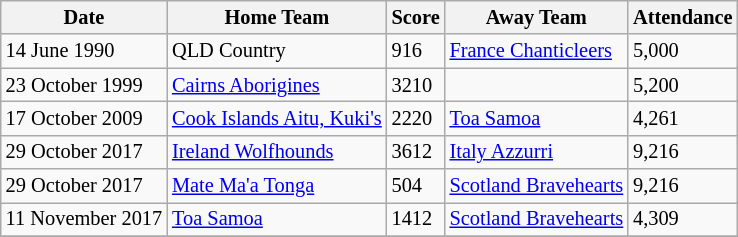<table class="wikitable defaultright col3center col4left" style="bgcolor=#bdb76b; font-size:85%;">
<tr>
<th>Date</th>
<th>Home Team</th>
<th>Score</th>
<th>Away Team</th>
<th>Attendance</th>
</tr>
<tr>
<td>14 June 1990</td>
<td>QLD Country </td>
<td>916</td>
<td> <a href='#'>France Chanticleers</a></td>
<td>5,000</td>
</tr>
<tr>
<td>23 October 1999</td>
<td><a href='#'>Cairns Aborigines</a> </td>
<td>3210</td>
<td></td>
<td>5,200</td>
</tr>
<tr>
<td>17 October 2009</td>
<td><a href='#'>Cook Islands Aitu, Kuki's</a> </td>
<td>2220</td>
<td> <a href='#'>Toa Samoa</a></td>
<td>4,261</td>
</tr>
<tr>
<td>29 October 2017</td>
<td><a href='#'>Ireland Wolfhounds</a> </td>
<td>3612</td>
<td> <a href='#'>Italy Azzurri</a></td>
<td>9,216</td>
</tr>
<tr>
<td>29 October 2017</td>
<td><a href='#'>Mate Ma'a Tonga</a> </td>
<td>504</td>
<td> <a href='#'>Scotland Bravehearts</a></td>
<td>9,216</td>
</tr>
<tr>
<td>11 November 2017</td>
<td><a href='#'>Toa Samoa</a> </td>
<td>1412</td>
<td> <a href='#'>Scotland Bravehearts</a></td>
<td>4,309</td>
</tr>
<tr>
</tr>
</table>
